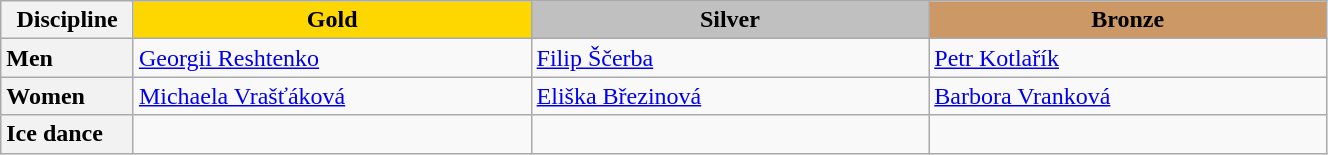<table class="wikitable unsortable" style="text-align:left; width:70%">
<tr>
<th scope="col">Discipline</th>
<td scope="col" style="text-align:center; width:30%; background:gold"><strong>Gold</strong></td>
<td scope="col" style="text-align:center; width:30%; background:silver"><strong>Silver</strong></td>
<td scope="col" style="text-align:center; width:30%; background:#c96"><strong>Bronze</strong></td>
</tr>
<tr>
<th scope="row" style="text-align:left">Men</th>
<td><a href='#'>Georgii Reshtenko</a></td>
<td><a href='#'>Filip Ščerba</a></td>
<td><a href='#'>Petr Kotlařík</a></td>
</tr>
<tr>
<th scope="row" style="text-align:left">Women</th>
<td><a href='#'>Michaela Vrašťáková</a></td>
<td><a href='#'>Eliška Březinová</a></td>
<td><a href='#'>Barbora Vranková</a></td>
</tr>
<tr>
<th scope="row" style="text-align:left">Ice dance</th>
<td></td>
<td></td>
<td></td>
</tr>
</table>
